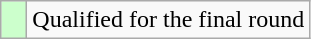<table class="wikitable">
<tr>
<td width=10px bgcolor="#ccffcc"></td>
<td>Qualified for the final round</td>
</tr>
</table>
